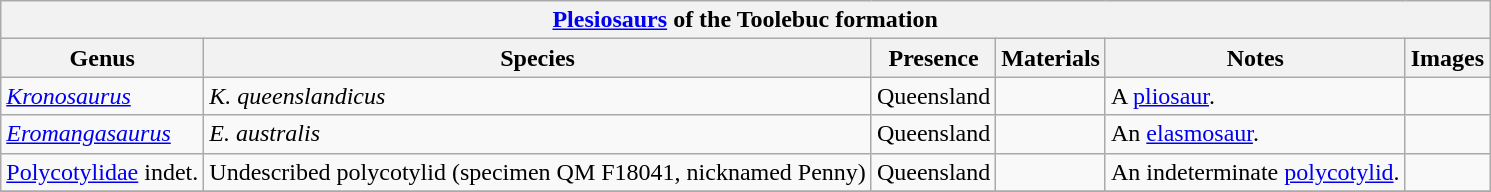<table class="wikitable" align="center">
<tr>
<th colspan="6" align="center"><strong><a href='#'>Plesiosaurs</a></strong>  of the Toolebuc formation</th>
</tr>
<tr>
<th>Genus</th>
<th>Species</th>
<th>Presence</th>
<th>Materials</th>
<th>Notes</th>
<th>Images</th>
</tr>
<tr>
<td><em><a href='#'>Kronosaurus</a></em></td>
<td><em>K. queenslandicus</em></td>
<td>Queensland</td>
<td></td>
<td>A <a href='#'>pliosaur</a>.</td>
<td></td>
</tr>
<tr>
<td><em><a href='#'>Eromangasaurus</a></em></td>
<td><em>E. australis</em></td>
<td>Queensland</td>
<td></td>
<td>An <a href='#'>elasmosaur</a>.</td>
<td></td>
</tr>
<tr>
<td><a href='#'>Polycotylidae</a> indet.</td>
<td>Undescribed polycotylid (specimen QM F18041, nicknamed Penny)</td>
<td>Queensland</td>
<td></td>
<td>An indeterminate <a href='#'>polycotylid</a>.</td>
<td></td>
</tr>
<tr>
</tr>
</table>
